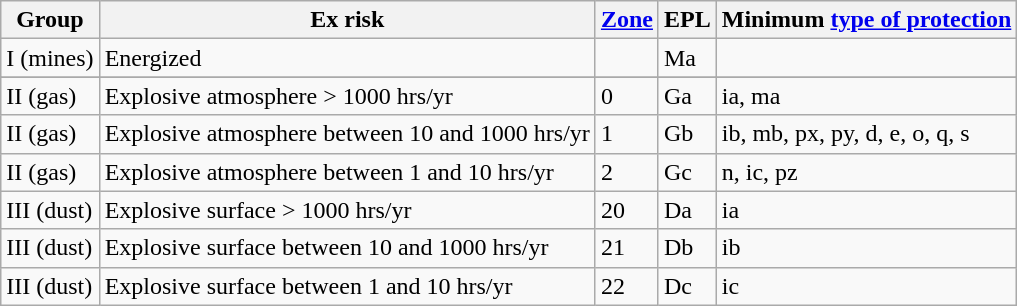<table class="wikitable">
<tr>
<th colspan="1">Group</th>
<th>Ex risk</th>
<th><a href='#'>Zone</a></th>
<th>EPL</th>
<th>Minimum <a href='#'>type of protection</a></th>
</tr>
<tr>
<td>I (mines)</td>
<td>Energized</td>
<td></td>
<td>Ma</td>
<td></td>
</tr>
<tr>
</tr>
<tr>
<td>II (gas)</td>
<td>Explosive atmosphere > 1000 hrs/yr</td>
<td>0</td>
<td>Ga</td>
<td>ia, ma</td>
</tr>
<tr>
<td>II (gas)</td>
<td>Explosive atmosphere between 10 and 1000 hrs/yr</td>
<td>1</td>
<td>Gb</td>
<td>ib, mb, px, py, d, e, o, q, s</td>
</tr>
<tr>
<td>II (gas)</td>
<td>Explosive atmosphere between 1 and 10 hrs/yr</td>
<td>2</td>
<td>Gc</td>
<td>n, ic, pz</td>
</tr>
<tr>
<td>III (dust)</td>
<td>Explosive surface > 1000 hrs/yr</td>
<td>20</td>
<td>Da</td>
<td>ia</td>
</tr>
<tr>
<td>III (dust)</td>
<td>Explosive surface between 10 and 1000 hrs/yr</td>
<td>21</td>
<td>Db</td>
<td>ib</td>
</tr>
<tr>
<td>III (dust)</td>
<td>Explosive surface between 1 and 10 hrs/yr</td>
<td>22</td>
<td>Dc</td>
<td>ic</td>
</tr>
</table>
